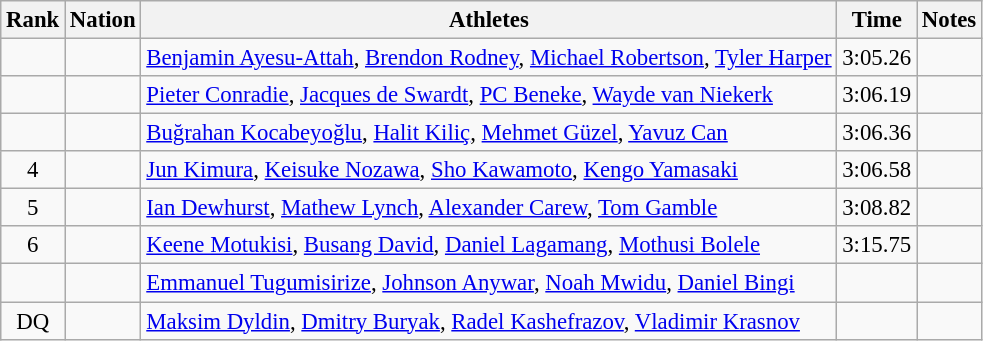<table class="wikitable sortable" style="text-align:center;font-size:95%">
<tr>
<th>Rank</th>
<th>Nation</th>
<th>Athletes</th>
<th>Time</th>
<th>Notes</th>
</tr>
<tr>
<td></td>
<td align=left></td>
<td align=left><a href='#'>Benjamin Ayesu-Attah</a>, <a href='#'>Brendon Rodney</a>, <a href='#'>Michael Robertson</a>, <a href='#'>Tyler Harper</a></td>
<td>3:05.26</td>
<td></td>
</tr>
<tr>
<td></td>
<td align=left></td>
<td align=left><a href='#'>Pieter Conradie</a>, <a href='#'>Jacques de Swardt</a>, <a href='#'>PC Beneke</a>, <a href='#'>Wayde van Niekerk</a></td>
<td>3:06.19</td>
<td></td>
</tr>
<tr>
<td></td>
<td align=left></td>
<td align=left><a href='#'>Buğrahan Kocabeyoğlu</a>, <a href='#'>Halit Kiliç</a>, <a href='#'>Mehmet Güzel</a>, <a href='#'>Yavuz Can</a></td>
<td>3:06.36</td>
<td></td>
</tr>
<tr>
<td>4</td>
<td align=left></td>
<td align=left><a href='#'>Jun Kimura</a>, <a href='#'>Keisuke Nozawa</a>, <a href='#'>Sho Kawamoto</a>, <a href='#'>Kengo Yamasaki</a></td>
<td>3:06.58</td>
<td></td>
</tr>
<tr>
<td>5</td>
<td align=left></td>
<td align=left><a href='#'>Ian Dewhurst</a>, <a href='#'>Mathew Lynch</a>, <a href='#'>Alexander Carew</a>, <a href='#'>Tom Gamble</a></td>
<td>3:08.82</td>
<td></td>
</tr>
<tr>
<td>6</td>
<td align=left></td>
<td align=left><a href='#'>Keene Motukisi</a>, <a href='#'>Busang David</a>, <a href='#'>Daniel Lagamang</a>, <a href='#'>Mothusi Bolele</a></td>
<td>3:15.75</td>
<td></td>
</tr>
<tr>
<td></td>
<td align=left></td>
<td align=left><a href='#'>Emmanuel Tugumisirize</a>, <a href='#'>Johnson Anywar</a>, <a href='#'>Noah Mwidu</a>, <a href='#'>Daniel Bingi</a></td>
<td></td>
<td></td>
</tr>
<tr>
<td>DQ</td>
<td align=left></td>
<td align=left><a href='#'>Maksim Dyldin</a>, <a href='#'>Dmitry Buryak</a>, <a href='#'>Radel Kashefrazov</a>, <a href='#'>Vladimir Krasnov</a></td>
<td></td>
<td></td>
</tr>
</table>
